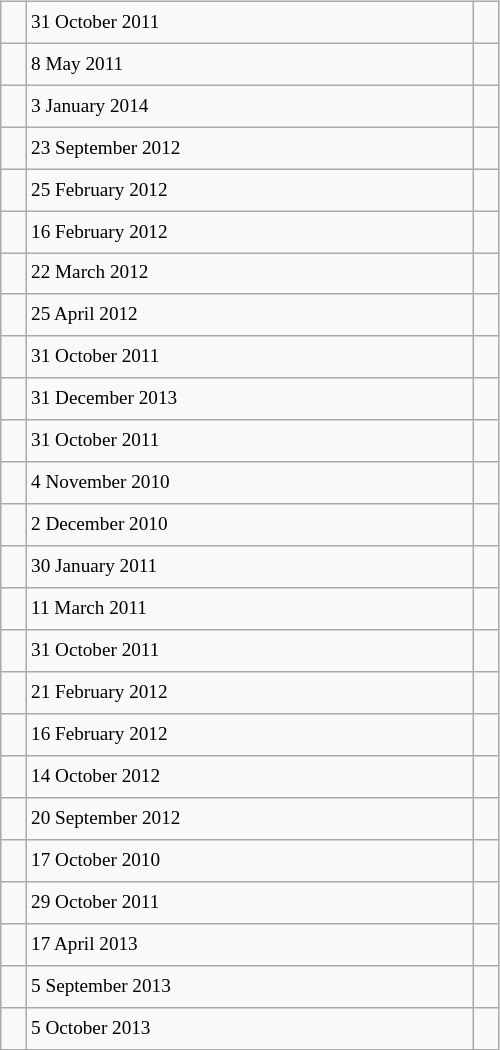<table class="wikitable" style="font-size: 80%; float: left; width: 26em; margin-right: 1em; height: 700px">
<tr>
<td></td>
<td>31 October 2011</td>
<td></td>
</tr>
<tr>
<td></td>
<td>8 May 2011</td>
<td></td>
</tr>
<tr>
<td></td>
<td>3 January 2014</td>
<td></td>
</tr>
<tr>
<td></td>
<td>23 September 2012</td>
<td></td>
</tr>
<tr>
<td></td>
<td>25 February 2012</td>
<td></td>
</tr>
<tr>
<td></td>
<td>16 February 2012</td>
<td></td>
</tr>
<tr>
<td></td>
<td>22 March 2012</td>
<td></td>
</tr>
<tr>
<td></td>
<td>25 April 2012</td>
<td></td>
</tr>
<tr>
<td></td>
<td>31 October 2011</td>
<td></td>
</tr>
<tr>
<td></td>
<td>31 December 2013</td>
<td></td>
</tr>
<tr>
<td></td>
<td>31 October 2011</td>
<td></td>
</tr>
<tr>
<td></td>
<td>4 November 2010</td>
<td></td>
</tr>
<tr>
<td></td>
<td>2 December 2010</td>
<td></td>
</tr>
<tr>
<td></td>
<td>30 January 2011</td>
<td></td>
</tr>
<tr>
<td></td>
<td>11 March 2011</td>
<td></td>
</tr>
<tr>
<td></td>
<td>31 October 2011</td>
<td></td>
</tr>
<tr>
<td></td>
<td>21 February 2012</td>
<td></td>
</tr>
<tr>
<td></td>
<td>16 February 2012</td>
<td></td>
</tr>
<tr>
<td></td>
<td>14 October 2012</td>
<td></td>
</tr>
<tr>
<td></td>
<td>20 September 2012</td>
<td></td>
</tr>
<tr>
<td></td>
<td>17 October 2010</td>
<td></td>
</tr>
<tr>
<td></td>
<td>29 October 2011</td>
<td></td>
</tr>
<tr>
<td></td>
<td>17 April 2013</td>
<td></td>
</tr>
<tr>
<td></td>
<td>5 September 2013</td>
<td></td>
</tr>
<tr>
<td></td>
<td>5 October 2013</td>
<td></td>
</tr>
</table>
